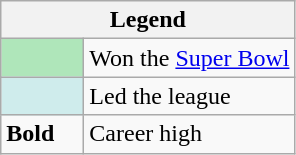<table class="wikitable mw-collapsible">
<tr>
<th colspan="2">Legend</th>
</tr>
<tr>
<td style="background:#afe6ba; width:3em;"></td>
<td>Won the <a href='#'>Super Bowl</a></td>
</tr>
<tr>
<td style="background:#cfecec; width:3em;"></td>
<td>Led the league</td>
</tr>
<tr>
<td><strong>Bold</strong></td>
<td>Career high</td>
</tr>
</table>
